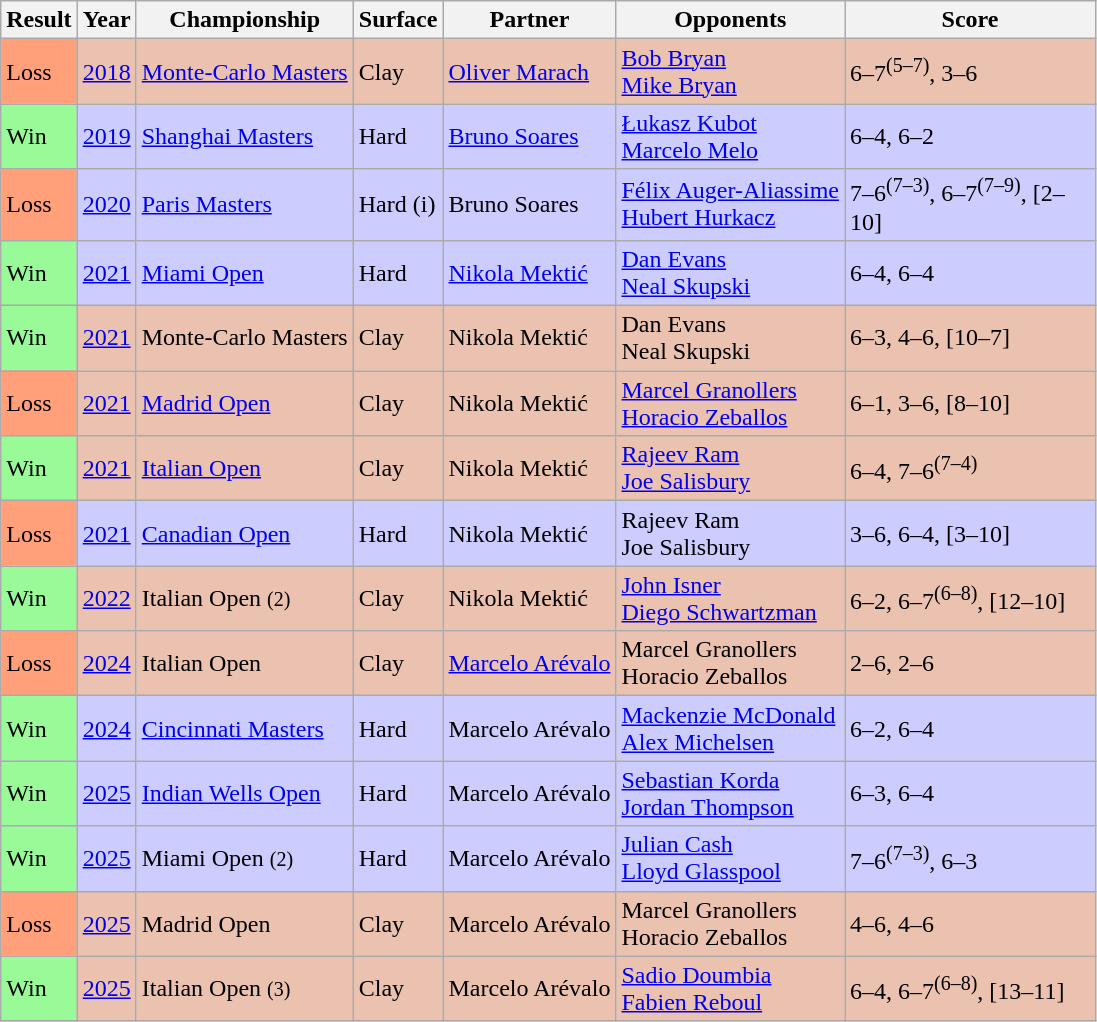<table class="sortable wikitable">
<tr>
<th>Result</th>
<th>Year</th>
<th>Championship</th>
<th>Surface</th>
<th>Partner</th>
<th>Opponents</th>
<th class="unsortable" width=160>Score</th>
</tr>
<tr bgcolor=ebc2af>
<td bgcolor=FFA07A>Loss</td>
<td><a href='#'>2018</a></td>
<td><a href='#'>Monte-Carlo Masters</a></td>
<td>Clay</td>
<td> <a href='#'>Oliver Marach</a></td>
<td> <a href='#'>Bob Bryan</a><br> <a href='#'>Mike Bryan</a></td>
<td>6–7<sup>(5–7)</sup>, 3–6</td>
</tr>
<tr bgcolor=CCCCFF>
<td bgcolor=98FB98>Win</td>
<td><a href='#'>2019</a></td>
<td><a href='#'>Shanghai Masters</a></td>
<td>Hard</td>
<td> <a href='#'>Bruno Soares</a></td>
<td> <a href='#'>Łukasz Kubot</a><br> <a href='#'>Marcelo Melo</a></td>
<td>6–4, 6–2</td>
</tr>
<tr bgcolor=CCCCFF>
<td bgcolor=FFA07A>Loss</td>
<td><a href='#'>2020</a></td>
<td><a href='#'>Paris Masters</a></td>
<td>Hard (i)</td>
<td> Bruno Soares</td>
<td> <a href='#'>Félix Auger-Aliassime</a><br>  <a href='#'>Hubert Hurkacz</a></td>
<td>7–6<sup>(7–3)</sup>, 6–7<sup>(7–9)</sup>, [2–10]</td>
</tr>
<tr bgcolor=CCCCFF>
<td bgcolor=98FB98>Win</td>
<td><a href='#'>2021</a></td>
<td><a href='#'>Miami Open</a></td>
<td>Hard</td>
<td> <a href='#'>Nikola Mektić</a></td>
<td> <a href='#'>Dan Evans</a><br> <a href='#'>Neal Skupski</a></td>
<td>6–4, 6–4</td>
</tr>
<tr bgcolor=ebc2af>
<td bgcolor=98FB98>Win</td>
<td><a href='#'>2021</a></td>
<td>Monte-Carlo Masters</td>
<td>Clay</td>
<td> Nikola Mektić</td>
<td> Dan Evans<br> Neal Skupski</td>
<td>6–3, 4–6, [10–7]</td>
</tr>
<tr bgcolor=ebc2af>
<td bgcolor=FFA07A>Loss</td>
<td><a href='#'>2021</a></td>
<td><a href='#'>Madrid Open</a></td>
<td>Clay</td>
<td> Nikola Mektić</td>
<td> <a href='#'>Marcel Granollers</a><br> <a href='#'>Horacio Zeballos</a></td>
<td>6–1, 3–6, [8–10]</td>
</tr>
<tr bgcolor=ebc2af>
<td bgcolor=98FB98>Win</td>
<td><a href='#'>2021</a></td>
<td><a href='#'>Italian Open</a></td>
<td>Clay</td>
<td> Nikola Mektić</td>
<td> <a href='#'>Rajeev Ram</a><br> <a href='#'>Joe Salisbury</a></td>
<td>6–4, 7–6<sup>(7–4)</sup></td>
</tr>
<tr bgcolor=CCCCFF>
<td bgcolor=FFA07A>Loss</td>
<td><a href='#'>2021</a></td>
<td><a href='#'>Canadian Open</a></td>
<td>Hard</td>
<td> Nikola Mektić</td>
<td> Rajeev Ram<br> Joe Salisbury</td>
<td>3–6, 6–4, [3–10]</td>
</tr>
<tr bgcolor=ebc2af>
<td bgcolor=98FB98>Win</td>
<td><a href='#'>2022</a></td>
<td>Italian Open <small>(2)</small></td>
<td>Clay</td>
<td> Nikola Mektić</td>
<td> <a href='#'>John Isner</a><br> <a href='#'>Diego Schwartzman</a></td>
<td>6–2, 6–7<sup>(6–8)</sup>, [12–10]</td>
</tr>
<tr bgcolor=ebc2af>
<td bgcolor=FFA07A>Loss</td>
<td><a href='#'>2024</a></td>
<td>Italian Open</td>
<td>Clay</td>
<td> <a href='#'>Marcelo Arévalo</a></td>
<td> Marcel Granollers<br> Horacio Zeballos</td>
<td>2–6, 2–6</td>
</tr>
<tr bgcolor=ccccff>
<td bgcolor=98fb98>Win</td>
<td><a href='#'>2024</a></td>
<td><a href='#'>Cincinnati Masters</a></td>
<td>Hard</td>
<td> Marcelo Arévalo</td>
<td> <a href='#'>Mackenzie McDonald</a><br> <a href='#'>Alex Michelsen</a></td>
<td>6–2, 6–4</td>
</tr>
<tr bgcolor=ccccff>
<td style="background:#98fb98;">Win</td>
<td><a href='#'>2025</a></td>
<td><a href='#'>Indian Wells Open</a></td>
<td>Hard</td>
<td> Marcelo Arévalo</td>
<td> <a href='#'>Sebastian Korda</a><br> <a href='#'>Jordan Thompson</a></td>
<td>6–3, 6–4</td>
</tr>
<tr bgcolor=CCCCFF>
<td style="background:#98fb98;">Win</td>
<td><a href='#'>2025</a></td>
<td>Miami Open <small>(2)</small></td>
<td>Hard</td>
<td> Marcelo Arévalo</td>
<td> <a href='#'>Julian Cash</a><br> <a href='#'>Lloyd Glasspool</a></td>
<td>7–6<sup>(7–3)</sup>, 6–3</td>
</tr>
<tr bgcolor=ebc2af>
<td bgcolor=FFA07A>Loss</td>
<td><a href='#'>2025</a></td>
<td>Madrid Open</td>
<td>Clay</td>
<td> Marcelo Arévalo</td>
<td> Marcel Granollers<br> Horacio Zeballos</td>
<td>4–6, 4–6</td>
</tr>
<tr bgcolor=ebc2af>
<td style="background:#98fb98;">Win</td>
<td><a href='#'>2025</a></td>
<td>Italian Open <small>(3)</small></td>
<td>Clay</td>
<td> Marcelo Arévalo</td>
<td> <a href='#'>Sadio Doumbia</a><br> <a href='#'>Fabien Reboul</a></td>
<td>6–4, 6–7<sup>(6–8)</sup>, [13–11]</td>
</tr>
</table>
